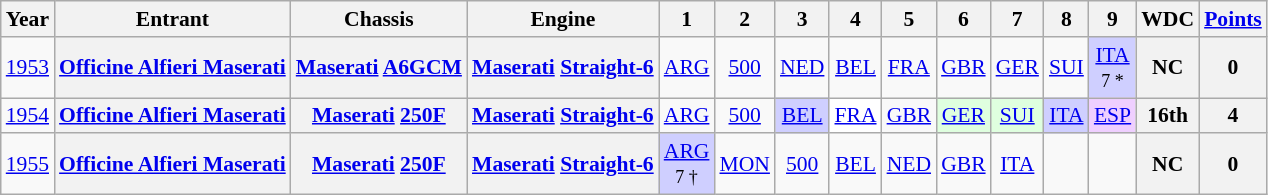<table class="wikitable" style="text-align:center; font-size:90%">
<tr>
<th>Year</th>
<th>Entrant</th>
<th>Chassis</th>
<th>Engine</th>
<th>1</th>
<th>2</th>
<th>3</th>
<th>4</th>
<th>5</th>
<th>6</th>
<th>7</th>
<th>8</th>
<th>9</th>
<th>WDC</th>
<th><a href='#'>Points</a></th>
</tr>
<tr>
<td><a href='#'>1953</a></td>
<th><a href='#'>Officine Alfieri Maserati</a></th>
<th><a href='#'>Maserati</a> <a href='#'>A6GCM</a></th>
<th><a href='#'>Maserati</a> <a href='#'>Straight-6</a></th>
<td><a href='#'>ARG</a></td>
<td><a href='#'>500</a></td>
<td><a href='#'>NED</a></td>
<td><a href='#'>BEL</a></td>
<td><a href='#'>FRA</a></td>
<td><a href='#'>GBR</a></td>
<td><a href='#'>GER</a></td>
<td><a href='#'>SUI</a></td>
<td style="background:#CFCFFF;"><a href='#'>ITA</a><br><small>7 *</small></td>
<th>NC</th>
<th>0</th>
</tr>
<tr>
<td><a href='#'>1954</a></td>
<th><a href='#'>Officine Alfieri Maserati</a></th>
<th><a href='#'>Maserati</a> <a href='#'>250F</a></th>
<th><a href='#'>Maserati</a> <a href='#'>Straight-6</a></th>
<td><a href='#'>ARG</a></td>
<td><a href='#'>500</a></td>
<td style="background:#CFCFFF;"><a href='#'>BEL</a><br></td>
<td style="background:#FFFFFF;"><a href='#'>FRA</a><br></td>
<td><a href='#'>GBR</a></td>
<td style="background:#DFFFDF;"><a href='#'>GER</a><br></td>
<td style="background:#DFFFDF;"><a href='#'>SUI</a><br></td>
<td style="background:#CFCFFF;"><a href='#'>ITA</a><br></td>
<td style="background:#EFCFFF;"><a href='#'>ESP</a><br></td>
<th>16th</th>
<th>4</th>
</tr>
<tr>
<td><a href='#'>1955</a></td>
<th><a href='#'>Officine Alfieri Maserati</a></th>
<th><a href='#'>Maserati</a> <a href='#'>250F</a></th>
<th><a href='#'>Maserati</a> <a href='#'>Straight-6</a></th>
<td style="background:#CFCFFF;"><a href='#'>ARG</a><br><small>7 †</small></td>
<td><a href='#'>MON</a></td>
<td><a href='#'>500</a></td>
<td><a href='#'>BEL</a></td>
<td><a href='#'>NED</a></td>
<td><a href='#'>GBR</a></td>
<td><a href='#'>ITA</a></td>
<td></td>
<td></td>
<th>NC</th>
<th>0</th>
</tr>
</table>
